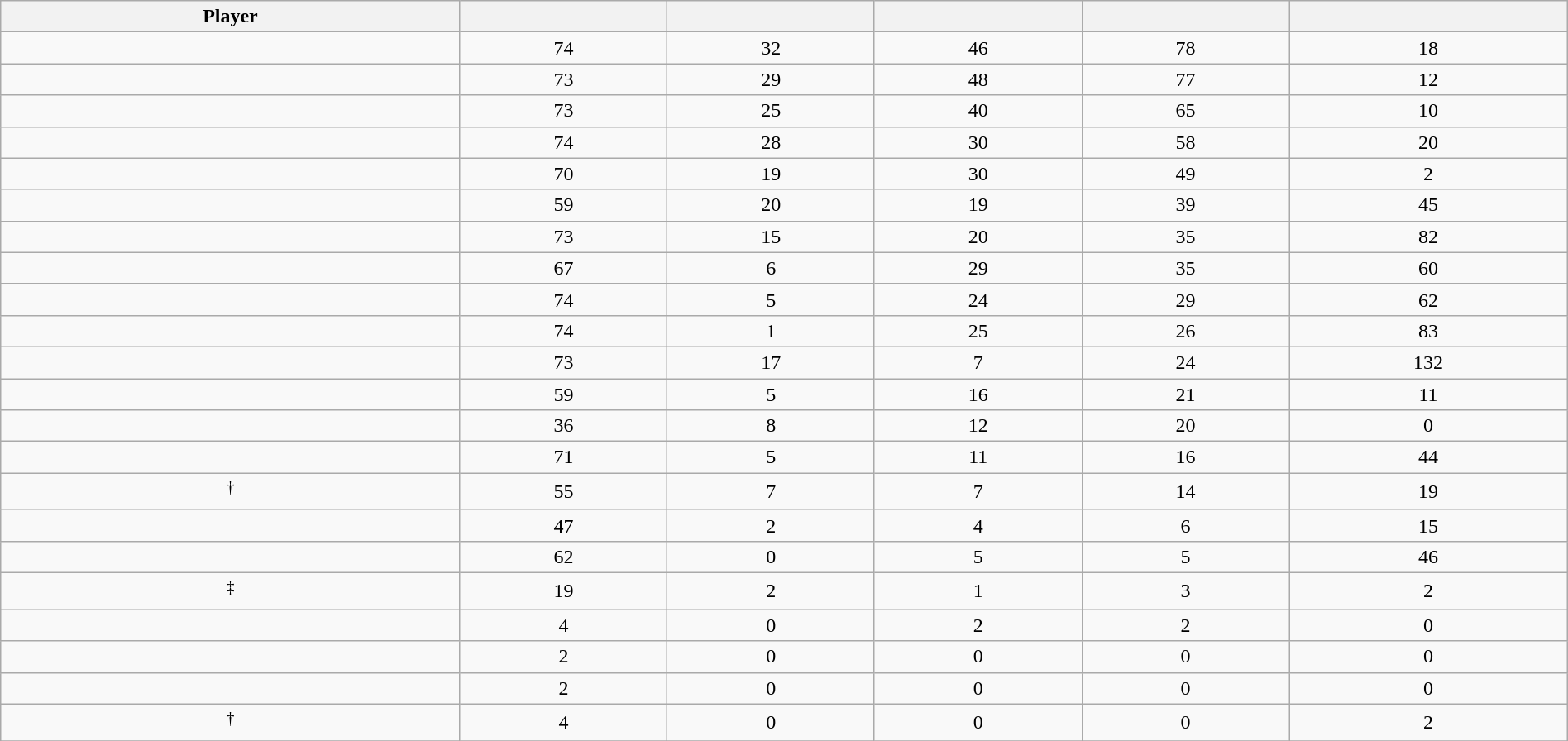<table class="wikitable sortable" style="width:100%;">
<tr align=center>
<th>Player</th>
<th></th>
<th></th>
<th></th>
<th></th>
<th></th>
</tr>
<tr align=center>
<td></td>
<td>74</td>
<td>32</td>
<td>46</td>
<td>78</td>
<td>18</td>
</tr>
<tr align=center>
<td></td>
<td>73</td>
<td>29</td>
<td>48</td>
<td>77</td>
<td>12</td>
</tr>
<tr align=center>
<td></td>
<td>73</td>
<td>25</td>
<td>40</td>
<td>65</td>
<td>10</td>
</tr>
<tr align=center>
<td></td>
<td>74</td>
<td>28</td>
<td>30</td>
<td>58</td>
<td>20</td>
</tr>
<tr align=center>
<td></td>
<td>70</td>
<td>19</td>
<td>30</td>
<td>49</td>
<td>2</td>
</tr>
<tr align=center>
<td></td>
<td>59</td>
<td>20</td>
<td>19</td>
<td>39</td>
<td>45</td>
</tr>
<tr align=center>
<td></td>
<td>73</td>
<td>15</td>
<td>20</td>
<td>35</td>
<td>82</td>
</tr>
<tr align=center>
<td></td>
<td>67</td>
<td>6</td>
<td>29</td>
<td>35</td>
<td>60</td>
</tr>
<tr align=center>
<td></td>
<td>74</td>
<td>5</td>
<td>24</td>
<td>29</td>
<td>62</td>
</tr>
<tr align=center>
<td></td>
<td>74</td>
<td>1</td>
<td>25</td>
<td>26</td>
<td>83</td>
</tr>
<tr align=center>
<td></td>
<td>73</td>
<td>17</td>
<td>7</td>
<td>24</td>
<td>132</td>
</tr>
<tr align=center>
<td></td>
<td>59</td>
<td>5</td>
<td>16</td>
<td>21</td>
<td>11</td>
</tr>
<tr align=center>
<td></td>
<td>36</td>
<td>8</td>
<td>12</td>
<td>20</td>
<td>0</td>
</tr>
<tr align=center>
<td></td>
<td>71</td>
<td>5</td>
<td>11</td>
<td>16</td>
<td>44</td>
</tr>
<tr align=center>
<td><sup>†</sup></td>
<td>55</td>
<td>7</td>
<td>7</td>
<td>14</td>
<td>19</td>
</tr>
<tr align=center>
<td></td>
<td>47</td>
<td>2</td>
<td>4</td>
<td>6</td>
<td>15</td>
</tr>
<tr align=center>
<td></td>
<td>62</td>
<td>0</td>
<td>5</td>
<td>5</td>
<td>46</td>
</tr>
<tr align=center>
<td><sup>‡</sup></td>
<td>19</td>
<td>2</td>
<td>1</td>
<td>3</td>
<td>2</td>
</tr>
<tr align=center>
<td></td>
<td>4</td>
<td>0</td>
<td>2</td>
<td>2</td>
<td>0</td>
</tr>
<tr align=center>
<td></td>
<td>2</td>
<td>0</td>
<td>0</td>
<td>0</td>
<td>0</td>
</tr>
<tr align=center>
<td></td>
<td>2</td>
<td>0</td>
<td>0</td>
<td>0</td>
<td>0</td>
</tr>
<tr align=center>
<td><sup>†</sup></td>
<td>4</td>
<td>0</td>
<td>0</td>
<td>0</td>
<td>2</td>
</tr>
<tr>
</tr>
</table>
